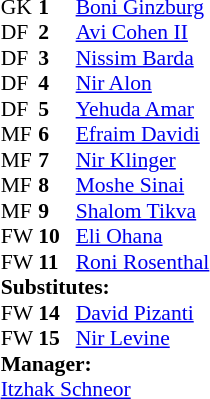<table cellspacing="0" cellpadding="0" style="font-size:90%; margin:0.2em auto;">
<tr>
<th width="25"></th>
<th width="25"></th>
</tr>
<tr>
<td>GK</td>
<td><strong>1</strong></td>
<td><a href='#'>Boni Ginzburg</a></td>
</tr>
<tr>
<td>DF</td>
<td><strong>2</strong></td>
<td><a href='#'>Avi Cohen II</a></td>
</tr>
<tr>
<td>DF</td>
<td><strong>3</strong></td>
<td><a href='#'>Nissim Barda</a></td>
</tr>
<tr>
<td>DF</td>
<td><strong>4</strong></td>
<td><a href='#'>Nir Alon</a></td>
</tr>
<tr>
<td>DF</td>
<td><strong>5</strong></td>
<td><a href='#'>Yehuda Amar</a></td>
</tr>
<tr>
<td>MF</td>
<td><strong>6</strong></td>
<td><a href='#'>Efraim Davidi</a></td>
</tr>
<tr>
<td>MF</td>
<td><strong>7</strong></td>
<td><a href='#'>Nir Klinger</a></td>
</tr>
<tr>
<td>MF</td>
<td><strong>8</strong></td>
<td><a href='#'>Moshe Sinai</a></td>
</tr>
<tr>
<td>MF</td>
<td><strong>9</strong></td>
<td><a href='#'>Shalom Tikva</a></td>
<td></td>
<td></td>
</tr>
<tr>
<td>FW</td>
<td><strong>10</strong></td>
<td><a href='#'>Eli Ohana</a></td>
<td></td>
<td></td>
</tr>
<tr>
<td>FW</td>
<td><strong>11</strong></td>
<td><a href='#'>Roni Rosenthal</a></td>
</tr>
<tr>
<td colspan=3><strong>Substitutes:</strong></td>
</tr>
<tr>
<td>FW</td>
<td><strong>14</strong></td>
<td><a href='#'>David Pizanti</a></td>
<td></td>
<td></td>
</tr>
<tr>
<td>FW</td>
<td><strong>15</strong></td>
<td><a href='#'>Nir Levine</a></td>
<td></td>
<td></td>
</tr>
<tr>
<td colspan=3><strong>Manager:</strong></td>
</tr>
<tr>
<td colspan=4> <a href='#'>Itzhak Schneor</a></td>
</tr>
</table>
